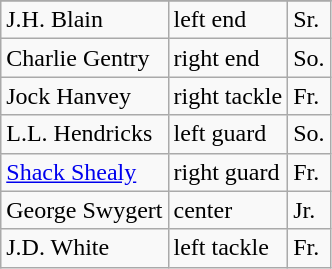<table class="wikitable">
<tr>
</tr>
<tr>
<td>J.H. Blain</td>
<td>left end</td>
<td>Sr.</td>
</tr>
<tr>
<td>Charlie Gentry</td>
<td>right end</td>
<td>So.</td>
</tr>
<tr>
<td>Jock Hanvey</td>
<td>right tackle</td>
<td>Fr.</td>
</tr>
<tr>
<td>L.L. Hendricks</td>
<td>left guard</td>
<td>So.</td>
</tr>
<tr>
<td><a href='#'>Shack Shealy</a></td>
<td>right guard</td>
<td>Fr.</td>
</tr>
<tr>
<td>George Swygert</td>
<td>center</td>
<td>Jr.</td>
</tr>
<tr>
<td>J.D. White</td>
<td>left tackle</td>
<td>Fr.</td>
</tr>
</table>
